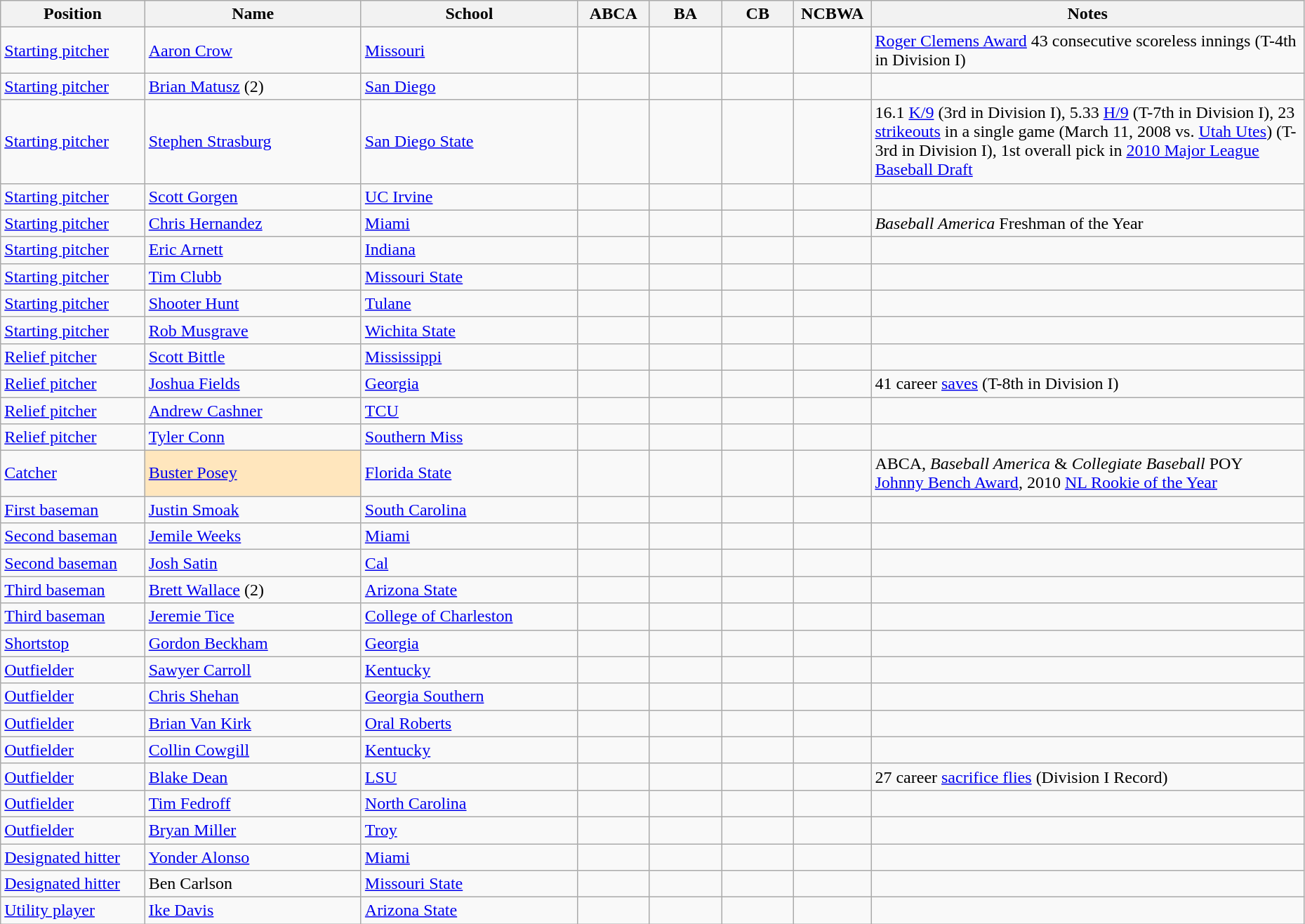<table class="wikitable sortable" style="width:98%;">
<tr>
<th width=10%>Position</th>
<th width=15%>Name</th>
<th width=15%>School</th>
<th width=5%>ABCA</th>
<th width=5%>BA</th>
<th width=5%>CB</th>
<th width=5%>NCBWA</th>
<th width=30% class="unsortable">Notes</th>
</tr>
<tr>
<td><a href='#'>Starting pitcher</a></td>
<td><a href='#'>Aaron Crow</a></td>
<td><a href='#'>Missouri</a></td>
<td></td>
<td></td>
<td></td>
<td></td>
<td><a href='#'>Roger Clemens Award</a> 43 consecutive scoreless innings (T-4th in Division I)</td>
</tr>
<tr>
<td><a href='#'>Starting pitcher</a></td>
<td><a href='#'>Brian Matusz</a> (2)</td>
<td><a href='#'>San Diego</a></td>
<td></td>
<td></td>
<td></td>
<td></td>
<td></td>
</tr>
<tr>
<td><a href='#'>Starting pitcher</a></td>
<td><a href='#'>Stephen Strasburg</a></td>
<td><a href='#'>San Diego State</a></td>
<td></td>
<td></td>
<td></td>
<td></td>
<td>16.1 <a href='#'>K/9</a> (3rd in Division I), 5.33 <a href='#'>H/9</a> (T-7th in Division I), 23 <a href='#'>strikeouts</a> in a single game (March 11, 2008 vs. <a href='#'>Utah Utes</a>) (T-3rd in Division I), 1st overall pick in <a href='#'>2010 Major League Baseball Draft</a></td>
</tr>
<tr>
<td><a href='#'>Starting pitcher</a></td>
<td><a href='#'>Scott Gorgen</a></td>
<td><a href='#'>UC Irvine</a></td>
<td></td>
<td></td>
<td></td>
<td></td>
<td></td>
</tr>
<tr>
<td><a href='#'>Starting pitcher</a></td>
<td><a href='#'>Chris Hernandez</a></td>
<td><a href='#'>Miami</a></td>
<td></td>
<td></td>
<td></td>
<td></td>
<td><em>Baseball America</em> Freshman of the Year</td>
</tr>
<tr>
<td><a href='#'>Starting pitcher</a></td>
<td><a href='#'>Eric Arnett</a></td>
<td><a href='#'>Indiana</a></td>
<td></td>
<td></td>
<td></td>
<td></td>
<td></td>
</tr>
<tr>
<td><a href='#'>Starting pitcher</a></td>
<td><a href='#'>Tim Clubb</a></td>
<td><a href='#'>Missouri State</a></td>
<td></td>
<td></td>
<td></td>
<td></td>
<td></td>
</tr>
<tr>
<td><a href='#'>Starting pitcher</a></td>
<td><a href='#'>Shooter Hunt</a></td>
<td><a href='#'>Tulane</a></td>
<td></td>
<td></td>
<td></td>
<td></td>
<td></td>
</tr>
<tr>
<td><a href='#'>Starting pitcher</a></td>
<td><a href='#'>Rob Musgrave</a></td>
<td><a href='#'>Wichita State</a></td>
<td></td>
<td></td>
<td></td>
<td></td>
<td></td>
</tr>
<tr>
<td><a href='#'>Relief pitcher</a></td>
<td><a href='#'>Scott Bittle</a></td>
<td><a href='#'>Mississippi</a></td>
<td></td>
<td></td>
<td></td>
<td></td>
<td></td>
</tr>
<tr>
<td><a href='#'>Relief pitcher</a></td>
<td><a href='#'>Joshua Fields</a></td>
<td><a href='#'>Georgia</a></td>
<td></td>
<td></td>
<td></td>
<td></td>
<td>41 career <a href='#'>saves</a> (T-8th in Division I)</td>
</tr>
<tr>
<td><a href='#'>Relief pitcher</a></td>
<td><a href='#'>Andrew Cashner</a></td>
<td><a href='#'>TCU</a></td>
<td></td>
<td></td>
<td></td>
<td></td>
<td></td>
</tr>
<tr>
<td><a href='#'>Relief pitcher</a></td>
<td><a href='#'>Tyler Conn</a></td>
<td><a href='#'>Southern Miss</a></td>
<td></td>
<td></td>
<td></td>
<td></td>
<td></td>
</tr>
<tr>
<td><a href='#'>Catcher</a></td>
<td style="background-color:#FFE6BD"><a href='#'>Buster Posey</a></td>
<td><a href='#'>Florida State</a></td>
<td></td>
<td></td>
<td></td>
<td></td>
<td>ABCA, <em>Baseball America</em> & <em>Collegiate Baseball</em> POY<br><a href='#'>Johnny Bench Award</a>, 2010 <a href='#'>NL Rookie of the Year</a></td>
</tr>
<tr>
<td><a href='#'>First baseman</a></td>
<td><a href='#'>Justin Smoak</a></td>
<td><a href='#'>South Carolina</a></td>
<td></td>
<td></td>
<td></td>
<td></td>
<td></td>
</tr>
<tr>
<td><a href='#'>Second baseman</a></td>
<td><a href='#'>Jemile Weeks</a></td>
<td><a href='#'>Miami</a></td>
<td></td>
<td></td>
<td></td>
<td></td>
<td></td>
</tr>
<tr>
<td><a href='#'>Second baseman</a></td>
<td><a href='#'>Josh Satin</a></td>
<td><a href='#'>Cal</a></td>
<td></td>
<td></td>
<td></td>
<td></td>
<td></td>
</tr>
<tr>
<td><a href='#'>Third baseman</a></td>
<td><a href='#'>Brett Wallace</a> (2)</td>
<td><a href='#'>Arizona State</a></td>
<td></td>
<td></td>
<td></td>
<td></td>
<td></td>
</tr>
<tr>
<td><a href='#'>Third baseman</a></td>
<td><a href='#'>Jeremie Tice</a></td>
<td><a href='#'>College of Charleston</a></td>
<td></td>
<td></td>
<td></td>
<td></td>
<td></td>
</tr>
<tr>
<td><a href='#'>Shortstop</a></td>
<td><a href='#'>Gordon Beckham</a></td>
<td><a href='#'>Georgia</a></td>
<td></td>
<td></td>
<td></td>
<td></td>
<td></td>
</tr>
<tr>
<td><a href='#'>Outfielder</a></td>
<td><a href='#'>Sawyer Carroll</a></td>
<td><a href='#'>Kentucky</a></td>
<td></td>
<td></td>
<td></td>
<td></td>
<td></td>
</tr>
<tr>
<td><a href='#'>Outfielder</a></td>
<td><a href='#'>Chris Shehan</a></td>
<td><a href='#'>Georgia Southern</a></td>
<td></td>
<td></td>
<td></td>
<td></td>
<td></td>
</tr>
<tr>
<td><a href='#'>Outfielder</a></td>
<td><a href='#'>Brian Van Kirk</a></td>
<td><a href='#'>Oral Roberts</a></td>
<td></td>
<td></td>
<td></td>
<td></td>
<td></td>
</tr>
<tr>
<td><a href='#'>Outfielder</a></td>
<td><a href='#'>Collin Cowgill</a></td>
<td><a href='#'>Kentucky</a></td>
<td></td>
<td></td>
<td></td>
<td></td>
<td></td>
</tr>
<tr>
<td><a href='#'>Outfielder</a></td>
<td><a href='#'>Blake Dean</a></td>
<td><a href='#'>LSU</a></td>
<td></td>
<td></td>
<td></td>
<td></td>
<td>27 career <a href='#'>sacrifice flies</a> (Division I Record)</td>
</tr>
<tr>
<td><a href='#'>Outfielder</a></td>
<td><a href='#'>Tim Fedroff</a></td>
<td><a href='#'>North Carolina</a></td>
<td></td>
<td></td>
<td></td>
<td></td>
<td></td>
</tr>
<tr>
<td><a href='#'>Outfielder</a></td>
<td><a href='#'>Bryan Miller</a></td>
<td><a href='#'>Troy</a></td>
<td></td>
<td></td>
<td></td>
<td></td>
<td></td>
</tr>
<tr>
<td><a href='#'>Designated hitter</a></td>
<td><a href='#'>Yonder Alonso</a></td>
<td><a href='#'>Miami</a></td>
<td></td>
<td></td>
<td></td>
<td></td>
<td></td>
</tr>
<tr>
<td><a href='#'>Designated hitter</a></td>
<td>Ben Carlson</td>
<td><a href='#'>Missouri State</a></td>
<td></td>
<td></td>
<td></td>
<td></td>
<td></td>
</tr>
<tr>
<td><a href='#'>Utility player</a></td>
<td><a href='#'>Ike Davis</a></td>
<td><a href='#'>Arizona State</a></td>
<td></td>
<td></td>
<td></td>
<td></td>
<td></td>
</tr>
</table>
